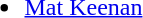<table>
<tr style="vertical-align:top">
<td><br><ul><li><a href='#'>Mat Keenan</a></li></ul></td>
</tr>
</table>
